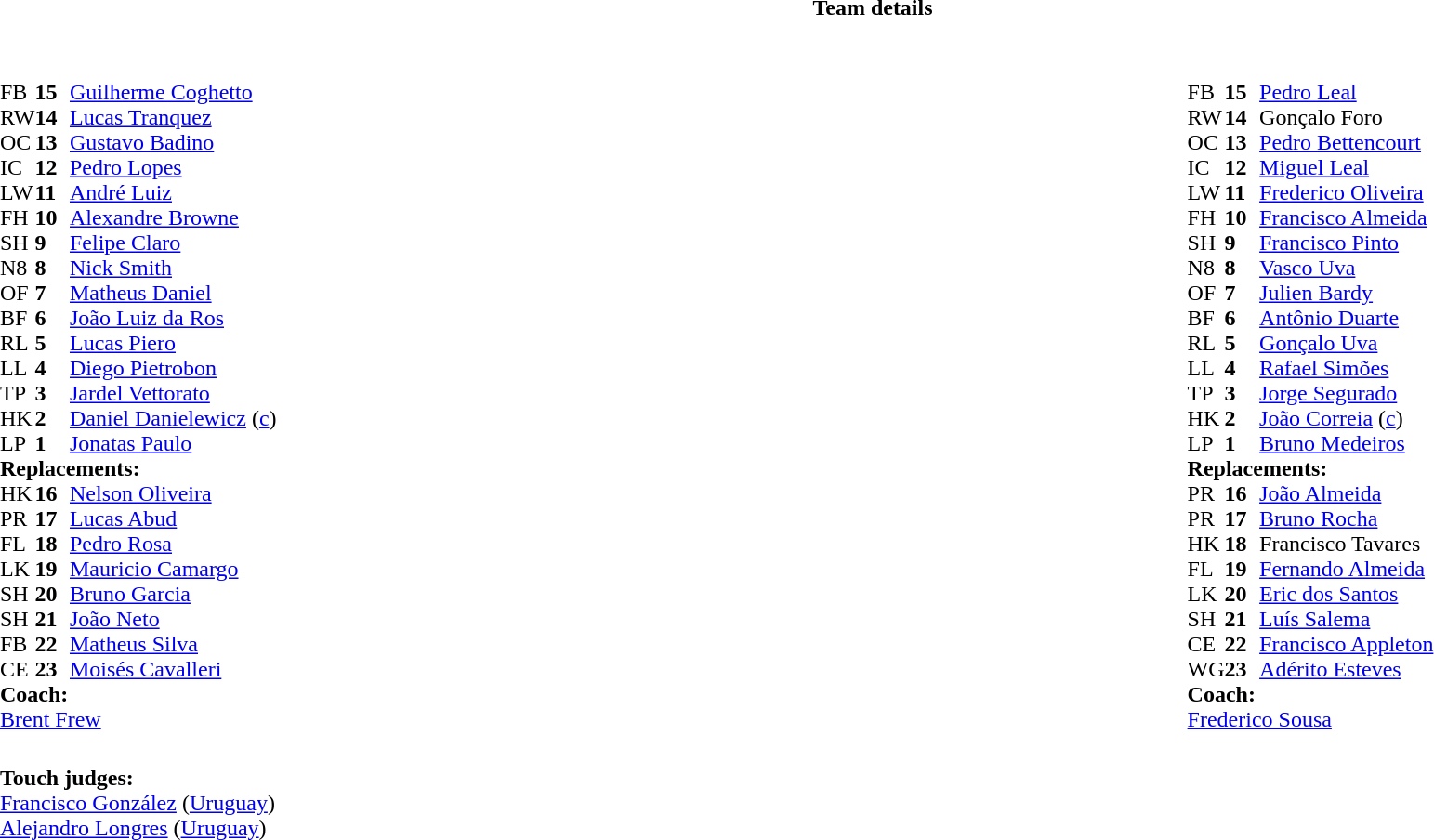<table border="0" width="100%" class="collapsible collapsed">
<tr>
<th>Team details</th>
</tr>
<tr>
<td><br><table width="100%">
<tr>
<td valign="top" width="50%"><br><table style="font-size: 100%" cellspacing="0" cellpadding="0">
<tr>
<th width="25"></th>
<th width="25"></th>
</tr>
<tr>
<td>FB</td>
<td><strong>15</strong></td>
<td><a href='#'>Guilherme Coghetto</a></td>
</tr>
<tr>
<td>RW</td>
<td><strong>14</strong></td>
<td><a href='#'>Lucas Tranquez</a></td>
</tr>
<tr>
<td>OC</td>
<td><strong>13</strong></td>
<td><a href='#'>Gustavo Badino</a></td>
</tr>
<tr>
<td>IC</td>
<td><strong>12</strong></td>
<td><a href='#'>Pedro Lopes</a></td>
</tr>
<tr>
<td>LW</td>
<td><strong>11</strong></td>
<td><a href='#'>André Luiz</a></td>
</tr>
<tr>
<td>FH</td>
<td><strong>10</strong></td>
<td><a href='#'>Alexandre Browne</a></td>
</tr>
<tr>
<td>SH</td>
<td><strong>9</strong></td>
<td><a href='#'>Felipe Claro</a></td>
</tr>
<tr>
<td>N8</td>
<td><strong>8</strong></td>
<td><a href='#'>Nick Smith</a></td>
</tr>
<tr>
<td>OF</td>
<td><strong>7</strong></td>
<td><a href='#'>Matheus Daniel</a></td>
</tr>
<tr>
<td>BF</td>
<td><strong>6</strong></td>
<td><a href='#'>João Luiz da Ros</a></td>
</tr>
<tr>
<td>RL</td>
<td><strong>5</strong></td>
<td><a href='#'>Lucas Piero</a></td>
</tr>
<tr>
<td>LL</td>
<td><strong>4</strong></td>
<td><a href='#'>Diego Pietrobon</a></td>
</tr>
<tr>
<td>TP</td>
<td><strong>3</strong></td>
<td><a href='#'>Jardel Vettorato</a></td>
</tr>
<tr>
<td>HK</td>
<td><strong>2</strong></td>
<td><a href='#'>Daniel Danielewicz</a> (<a href='#'>c</a>)</td>
</tr>
<tr>
<td>LP</td>
<td><strong>1</strong></td>
<td><a href='#'>Jonatas Paulo</a></td>
</tr>
<tr>
<td colspan=3><strong>Replacements:</strong></td>
</tr>
<tr>
<td>HK</td>
<td><strong>16</strong></td>
<td><a href='#'>Nelson Oliveira</a></td>
</tr>
<tr>
<td>PR</td>
<td><strong>17</strong></td>
<td><a href='#'>Lucas Abud</a></td>
</tr>
<tr>
<td>FL</td>
<td><strong>18</strong></td>
<td><a href='#'>Pedro Rosa</a></td>
</tr>
<tr>
<td>LK</td>
<td><strong>19</strong></td>
<td><a href='#'>Mauricio Camargo</a></td>
</tr>
<tr>
<td>SH</td>
<td><strong>20</strong></td>
<td><a href='#'>Bruno Garcia</a></td>
</tr>
<tr>
<td>SH</td>
<td><strong>21</strong></td>
<td><a href='#'>João Neto</a></td>
</tr>
<tr>
<td>FB</td>
<td><strong>22</strong></td>
<td><a href='#'>Matheus Silva</a></td>
</tr>
<tr>
<td>CE</td>
<td><strong>23</strong></td>
<td><a href='#'>Moisés Cavalleri</a></td>
</tr>
<tr>
<td colspan=3><strong>Coach:</strong></td>
</tr>
<tr>
<td colspan="4"> <a href='#'>Brent Frew</a></td>
</tr>
</table>
</td>
<td valign="top" width="50%"><br><table style="font-size: 100%" cellspacing="0" cellpadding="0" align="center">
<tr>
<th width="25"></th>
<th width="25"></th>
</tr>
<tr>
<td>FB</td>
<td><strong>15</strong></td>
<td><a href='#'>Pedro Leal</a></td>
</tr>
<tr>
<td>RW</td>
<td><strong>14</strong></td>
<td>Gonçalo Foro</td>
</tr>
<tr>
<td>OC</td>
<td><strong>13</strong></td>
<td><a href='#'>Pedro Bettencourt</a></td>
</tr>
<tr>
<td>IC</td>
<td><strong>12</strong></td>
<td><a href='#'>Miguel Leal</a></td>
</tr>
<tr>
<td>LW</td>
<td><strong>11</strong></td>
<td><a href='#'>Frederico Oliveira</a></td>
</tr>
<tr>
<td>FH</td>
<td><strong>10</strong></td>
<td><a href='#'>Francisco Almeida</a></td>
</tr>
<tr>
<td>SH</td>
<td><strong>9</strong></td>
<td><a href='#'>Francisco Pinto</a></td>
</tr>
<tr>
<td>N8</td>
<td><strong>8</strong></td>
<td><a href='#'>Vasco Uva</a></td>
<td></td>
</tr>
<tr>
<td>OF</td>
<td><strong>7</strong></td>
<td><a href='#'>Julien Bardy</a></td>
</tr>
<tr>
<td>BF</td>
<td><strong>6</strong></td>
<td><a href='#'>Antônio Duarte</a></td>
</tr>
<tr>
<td>RL</td>
<td><strong>5</strong></td>
<td><a href='#'>Gonçalo Uva</a></td>
</tr>
<tr>
<td>LL</td>
<td><strong>4</strong></td>
<td><a href='#'>Rafael Simões</a></td>
</tr>
<tr>
<td>TP</td>
<td><strong>3</strong></td>
<td><a href='#'>Jorge Segurado</a></td>
</tr>
<tr>
<td>HK</td>
<td><strong>2</strong></td>
<td><a href='#'>João Correia</a> (<a href='#'>c</a>)</td>
</tr>
<tr>
<td>LP</td>
<td><strong>1</strong></td>
<td><a href='#'>Bruno Medeiros</a></td>
</tr>
<tr>
<td colspan=3><strong>Replacements:</strong></td>
</tr>
<tr>
<td>PR</td>
<td><strong>16</strong></td>
<td><a href='#'>João Almeida</a></td>
</tr>
<tr>
<td>PR</td>
<td><strong>17</strong></td>
<td><a href='#'>Bruno Rocha</a></td>
</tr>
<tr>
<td>HK</td>
<td><strong>18</strong></td>
<td>Francisco Tavares</td>
</tr>
<tr>
<td>FL</td>
<td><strong>19</strong></td>
<td><a href='#'>Fernando Almeida</a></td>
</tr>
<tr>
<td>LK</td>
<td><strong>20</strong></td>
<td><a href='#'>Eric dos Santos</a></td>
</tr>
<tr>
<td>SH</td>
<td><strong>21</strong></td>
<td><a href='#'>Luís Salema</a></td>
</tr>
<tr>
<td>CE</td>
<td><strong>22</strong></td>
<td><a href='#'>Francisco Appleton</a></td>
</tr>
<tr>
<td>WG</td>
<td><strong>23</strong></td>
<td><a href='#'>Adérito Esteves</a></td>
</tr>
<tr>
<td colspan=3><strong>Coach:</strong></td>
</tr>
<tr>
<td colspan="4"> <a href='#'>Frederico Sousa</a></td>
</tr>
</table>
</td>
</tr>
</table>
<table width=100% style="font-size: 100%">
<tr>
<td><br><strong>Touch judges:</strong>
<br><a href='#'>Francisco González</a> (<a href='#'>Uruguay</a>)
<br><a href='#'>Alejandro Longres</a> (<a href='#'>Uruguay</a>)</td>
</tr>
</table>
</td>
</tr>
</table>
